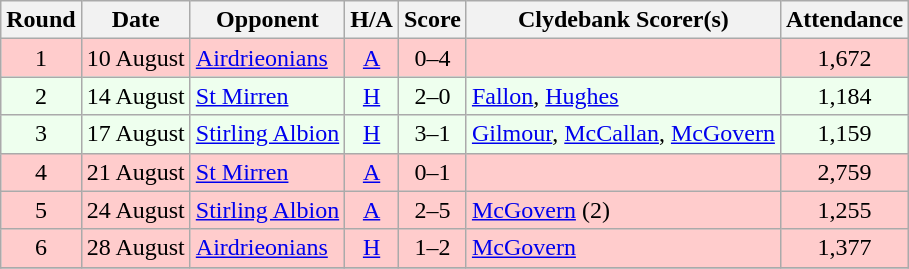<table class="wikitable" style="text-align:center">
<tr>
<th>Round</th>
<th>Date</th>
<th>Opponent</th>
<th>H/A</th>
<th>Score</th>
<th>Clydebank Scorer(s)</th>
<th>Attendance</th>
</tr>
<tr bgcolor=#FFCCCC>
<td>1</td>
<td align=left>10 August</td>
<td align=left><a href='#'>Airdrieonians</a></td>
<td><a href='#'>A</a></td>
<td>0–4</td>
<td align=left></td>
<td>1,672</td>
</tr>
<tr bgcolor=#EEFFEE>
<td>2</td>
<td align=left>14 August</td>
<td align=left><a href='#'>St Mirren</a></td>
<td><a href='#'>H</a></td>
<td>2–0</td>
<td align=left><a href='#'>Fallon</a>, <a href='#'>Hughes</a></td>
<td>1,184</td>
</tr>
<tr bgcolor=#EEFFEE>
<td>3</td>
<td align=left>17 August</td>
<td align=left><a href='#'>Stirling Albion</a></td>
<td><a href='#'>H</a></td>
<td>3–1</td>
<td align=left><a href='#'>Gilmour</a>, <a href='#'>McCallan</a>, <a href='#'>McGovern</a></td>
<td>1,159</td>
</tr>
<tr bgcolor=#FFCCCC>
<td>4</td>
<td align=left>21 August</td>
<td align=left><a href='#'>St Mirren</a></td>
<td><a href='#'>A</a></td>
<td>0–1</td>
<td align=left></td>
<td>2,759</td>
</tr>
<tr bgcolor=#FFCCCC>
<td>5</td>
<td align=left>24 August</td>
<td align=left><a href='#'>Stirling Albion</a></td>
<td><a href='#'>A</a></td>
<td>2–5</td>
<td align=left><a href='#'>McGovern</a> (2)</td>
<td>1,255</td>
</tr>
<tr bgcolor=#FFCCCC>
<td>6</td>
<td align=left>28 August</td>
<td align=left><a href='#'>Airdrieonians</a></td>
<td><a href='#'>H</a></td>
<td>1–2</td>
<td align=left><a href='#'>McGovern</a></td>
<td>1,377</td>
</tr>
<tr>
</tr>
</table>
